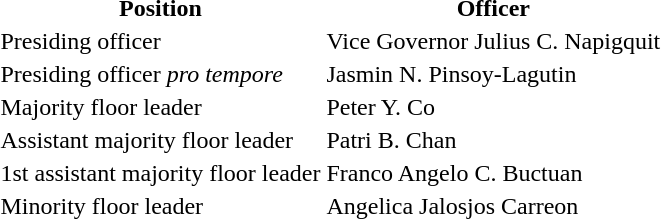<table>
<tr>
<th>Position</th>
<th>Officer</th>
</tr>
<tr>
<td>Presiding officer</td>
<td>Vice Governor Julius C. Napigquit</td>
</tr>
<tr>
<td>Presiding officer <em>pro tempore</em></td>
<td>Jasmin N. Pinsoy-Lagutin</td>
</tr>
<tr>
<td>Majority floor leader</td>
<td>Peter Y. Co</td>
</tr>
<tr>
<td>Assistant majority floor leader</td>
<td>Patri B. Chan</td>
</tr>
<tr>
<td>1st assistant majority floor leader</td>
<td>Franco Angelo C. Buctuan</td>
</tr>
<tr>
<td>Minority floor leader</td>
<td>Angelica Jalosjos Carreon</td>
</tr>
</table>
